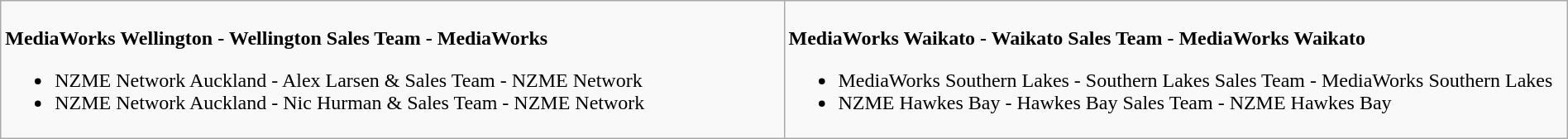<table class=wikitable width="100%">
<tr>
<td valign="top" width="50%"><br>
<strong>MediaWorks Wellington - Wellington Sales Team - MediaWorks</strong><ul><li>NZME Network Auckland - Alex Larsen & Sales Team - NZME Network</li><li>NZME Network Auckland - Nic Hurman & Sales Team - NZME Network</li></ul></td>
<td valign="top"  width="50%"><br>
<strong>MediaWorks Waikato - Waikato Sales Team - MediaWorks Waikato</strong><ul><li>MediaWorks Southern Lakes - Southern Lakes Sales Team - MediaWorks Southern Lakes</li><li>NZME Hawkes Bay - Hawkes Bay Sales Team - NZME Hawkes Bay</li></ul></td>
</tr>
</table>
